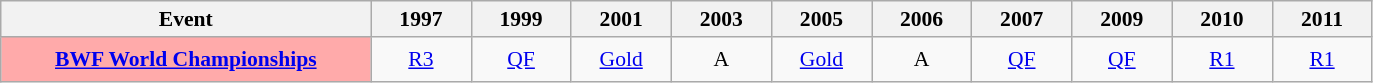<table class="wikitable" style="font-size: 90%; text-align:center">
<tr>
<th>Event</th>
<th>1997</th>
<th>1999</th>
<th>2001</th>
<th>2003</th>
<th>2005</th>
<th>2006</th>
<th>2007</th>
<th>2009</th>
<th>2010</th>
<th>2011</th>
</tr>
<tr style="height: 30px;">
<td bgcolor=FFAAAA style="width: 240px;align=left"><strong><a href='#'>BWF World Championships</a></strong></td>
<td style="width: 60px"><a href='#'>R3</a></td>
<td style="width: 60px"><a href='#'>QF</a></td>
<td style="width: 60px"> <a href='#'>Gold</a></td>
<td style="width: 60px">A</td>
<td style="width: 60px"> <a href='#'>Gold</a></td>
<td style="width: 60px">A</td>
<td style="width: 60px"><a href='#'>QF</a></td>
<td style="width: 60px"><a href='#'>QF</a></td>
<td style="width: 60px"><a href='#'>R1</a></td>
<td style="width: 60px"><a href='#'>R1</a></td>
</tr>
</table>
